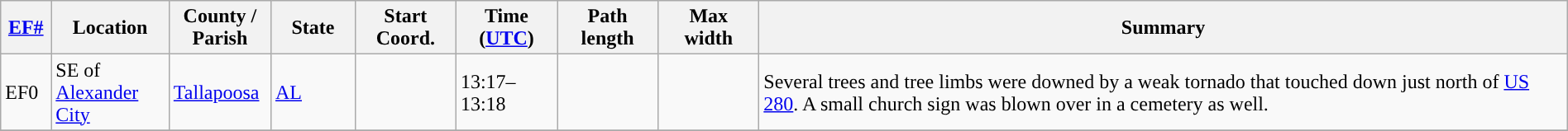<table class="wikitable sortable" style="width:100%;">
<tr>
<th scope="col"  style="width:3%; text-align:center;"><a href='#'>EF#</a></th>
<th scope="col"  style="width:7%; text-align:center;" class="unsortable">Location</th>
<th scope="col"  style="width:6%; text-align:center;" class="unsortable">County / Parish</th>
<th scope="col"  style="width:5%; text-align:center;">State</th>
<th scope="col"  style="width:6%; text-align:center;">Start Coord.</th>
<th scope="col"  style="width:6%; text-align:center;">Time (<a href='#'>UTC</a>)</th>
<th scope="col"  style="width:6%; text-align:center;">Path length</th>
<th scope="col"  style="width:6%; text-align:center;">Max width</th>
<th scope="col" class="unsortable" style="width:48%; text-align:center;">Summary</th>
</tr>
<tr>
<td>EF0</td>
<td>SE of <a href='#'>Alexander City</a></td>
<td><a href='#'>Tallapoosa</a></td>
<td><a href='#'>AL</a></td>
<td></td>
<td>13:17–13:18</td>
<td></td>
<td></td>
<td>Several trees and tree limbs were downed by a weak tornado that touched down just north of <a href='#'>US 280</a>. A small church sign was blown over in a cemetery as well.</td>
</tr>
<tr>
</tr>
</table>
